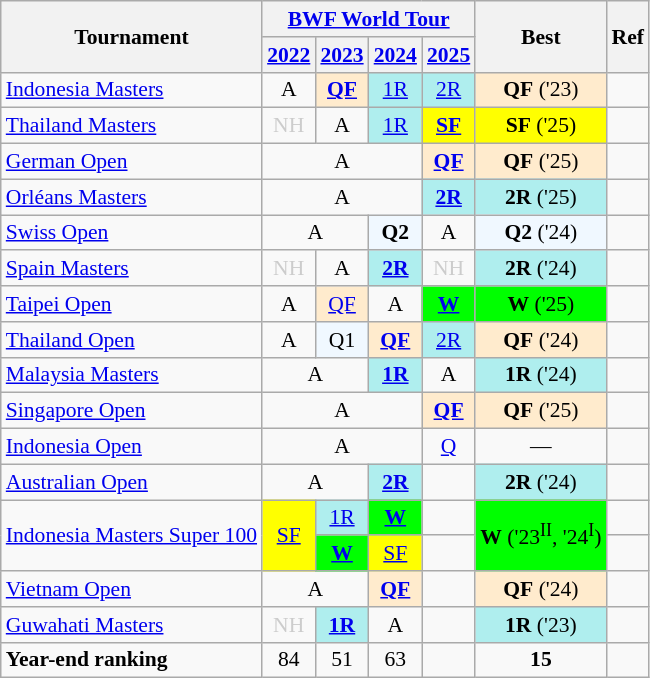<table class="wikitable" style="font-size: 90%; text-align:center">
<tr>
<th rowspan="2">Tournament</th>
<th colspan="4"><a href='#'>BWF World Tour</a></th>
<th rowspan="2">Best</th>
<th rowspan="2">Ref</th>
</tr>
<tr>
<th><a href='#'>2022</a></th>
<th><a href='#'>2023</a></th>
<th><a href='#'>2024</a></th>
<th><a href='#'>2025</a></th>
</tr>
<tr>
<td align=left><a href='#'>Indonesia Masters</a></td>
<td>A</td>
<td bgcolor=FFEBCD><strong><a href='#'>QF</a></strong></td>
<td bgcolor=AFEEEE><a href='#'>1R</a></td>
<td bgcolor=AFEEEE><a href='#'>2R</a></td>
<td bgcolor=FFEBCD><strong>QF</strong> ('23)</td>
<td></td>
</tr>
<tr>
<td align=left><a href='#'>Thailand Masters</a></td>
<td style=color:#ccc>NH</td>
<td>A</td>
<td bgcolor=AFEEEE><a href='#'>1R</a></td>
<td bgcolor=FFFF00><strong><a href='#'>SF</a></strong></td>
<td bgcolor=FFFF00><strong>SF</strong> ('25)</td>
<td></td>
</tr>
<tr>
<td align=left><a href='#'>German Open</a></td>
<td colspan="3">A</td>
<td bgcolor=FFEBCD><strong><a href='#'>QF</a></strong></td>
<td bgcolor=FFEBCD><strong>QF</strong> ('25)</td>
<td></td>
</tr>
<tr>
<td align=left><a href='#'>Orléans Masters</a></td>
<td colspan="3">A</td>
<td bgcolor=AFEEEE><strong><a href='#'>2R</a></strong></td>
<td bgcolor=AFEEEE><strong>2R</strong> ('25)</td>
<td></td>
</tr>
<tr>
<td align=left><a href='#'>Swiss Open</a></td>
<td colspan="2">A</td>
<td 2024; bgcolor=F0F8FF><strong>Q2</strong></td>
<td>A</td>
<td bgcolor=F0F8FF><strong>Q2</strong> ('24)</td>
<td></td>
</tr>
<tr>
<td align=left><a href='#'>Spain Masters</a></td>
<td 2022; style=color:#ccc>NH</td>
<td>A</td>
<td bgcolor=AFEEEE><strong><a href='#'>2R</a></strong></td>
<td 2025; style=color:#ccc>NH</td>
<td bgcolor=AFEEEE><strong>2R</strong> ('24)</td>
<td></td>
</tr>
<tr>
<td align=left><a href='#'>Taipei Open</a></td>
<td>A</td>
<td bgcolor=FFEBCD><a href='#'>QF</a></td>
<td>A</td>
<td bgcolor=00FF00><strong><a href='#'>W</a></strong></td>
<td bgcolor=00FF00><strong>W</strong> ('25)</td>
<td></td>
</tr>
<tr>
<td align=left><a href='#'>Thailand Open</a></td>
<td>A</td>
<td 2023; bgcolor=F0F8FF>Q1</td>
<td bgcolor=FFEBCD><strong><a href='#'>QF</a></strong></td>
<td bgcolor=AFEEEE><a href='#'>2R</a></td>
<td bgcolor=FFEBCD><strong>QF</strong> ('24)</td>
<td></td>
</tr>
<tr>
<td align=left><a href='#'>Malaysia Masters</a></td>
<td colspan="2">A</td>
<td bgcolor=AFEEEE><strong><a href='#'>1R</a></strong></td>
<td>A</td>
<td bgcolor=AFEEEE><strong>1R</strong> ('24)</td>
<td></td>
</tr>
<tr>
<td align=left><a href='#'>Singapore Open</a></td>
<td colspan="3">A</td>
<td bgcolor=FFEBCD><strong><a href='#'>QF</a></strong></td>
<td bgcolor=FFEBCD><strong>QF</strong> ('25)</td>
<td></td>
</tr>
<tr>
<td align=left><a href='#'>Indonesia Open</a></td>
<td colspan="3">A</td>
<td><a href='#'>Q</a></td>
<td>—</td>
<td></td>
</tr>
<tr>
<td align=left><a href='#'>Australian Open</a></td>
<td colspan="2">A</td>
<td bgcolor=AFEEEE><strong><a href='#'>2R</a></strong></td>
<td></td>
<td bgcolor=AFEEEE><strong>2R</strong> ('24)</td>
<td></td>
</tr>
<tr>
<td rowspan="2" align=left><a href='#'>Indonesia Masters Super 100</a></td>
<td rowspan="2" bgcolor=FFFF00><a href='#'>SF</a></td>
<td bgcolor=AFEEEE><a href='#'>1R</a></td>
<td bgcolor=00FF00><strong><a href='#'>W</a></strong></td>
<td></td>
<td rowspan="2" bgcolor=00FF00><strong>W</strong> ('23<sup>II</sup>, '24<sup>I</sup>)</td>
<td></td>
</tr>
<tr>
<td bgcolor=00FF00><strong><a href='#'>W</a></strong></td>
<td bgcolor=FFFF00><a href='#'>SF</a></td>
<td></td>
<td></td>
</tr>
<tr>
<td align=left><a href='#'>Vietnam Open</a></td>
<td colspan="2">A</td>
<td bgcolor=FFEBCD><strong><a href='#'>QF</a></strong></td>
<td></td>
<td bgcolor=FFEBCD><strong>QF</strong> ('24)</td>
<td></td>
</tr>
<tr>
<td align=left><a href='#'>Guwahati Masters</a></td>
<td style=color:#ccc>NH</td>
<td bgcolor=AFEEEE><strong><a href='#'>1R</a></strong></td>
<td>A</td>
<td></td>
<td bgcolor=AFEEEE><strong>1R</strong> ('23)</td>
<td></td>
</tr>
<tr>
<td align=left><strong>Year-end ranking</strong></td>
<td 2022;>84</td>
<td 2023;>51</td>
<td 2024;>63</td>
<td 2025;></td>
<td Best;><strong>15</strong></td>
<td></td>
</tr>
</table>
